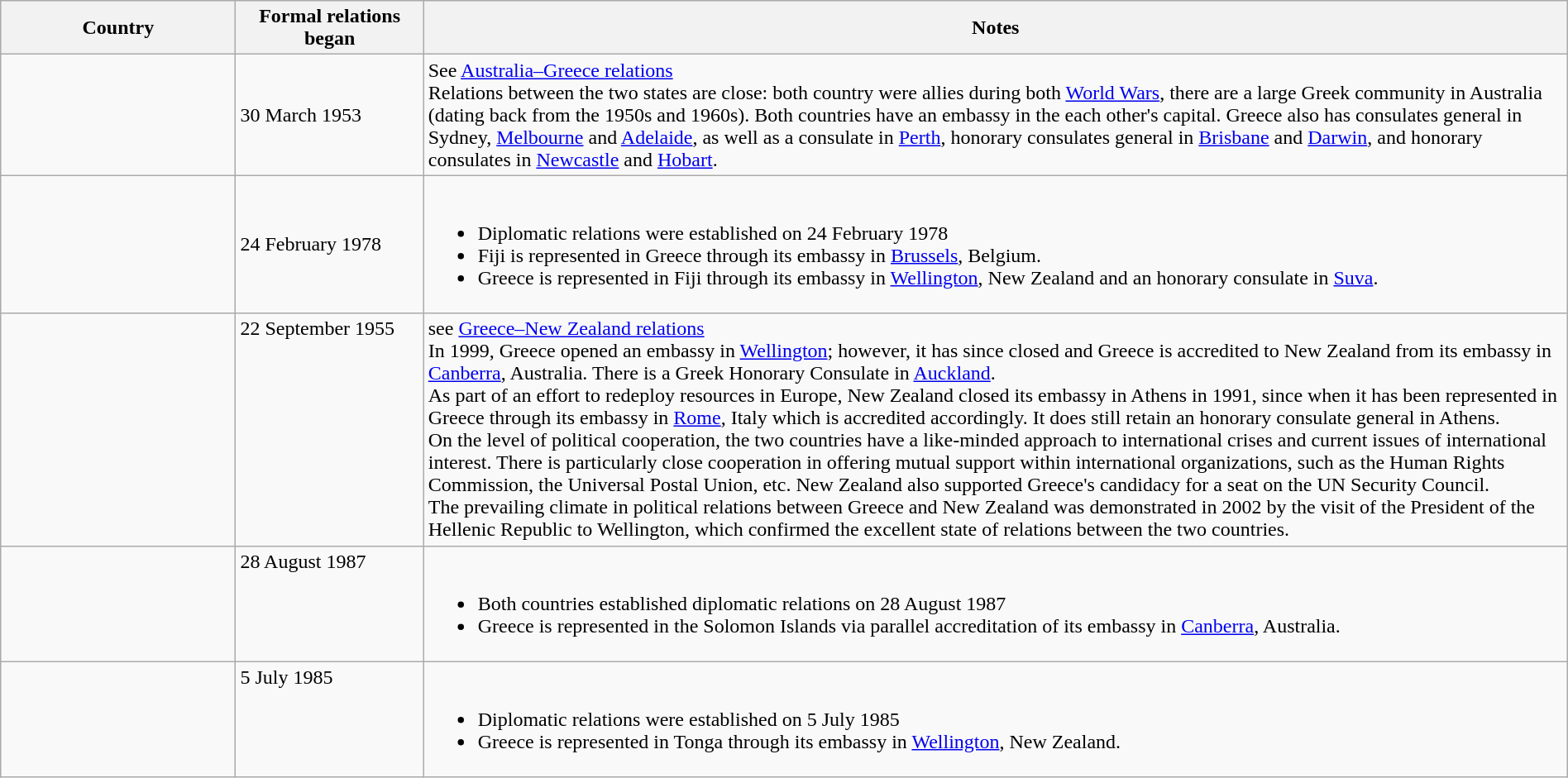<table class="wikitable sortable" border="1" style="width:100%; margin:auto;">
<tr>
<th width="15%">Country</th>
<th width="12%">Formal relations began</th>
<th>Notes</th>
</tr>
<tr -valign="top">
<td></td>
<td>30 March 1953</td>
<td>See <a href='#'>Australia–Greece relations</a><br>Relations between the two states are close: both country were allies during both <a href='#'>World Wars</a>, there are a large Greek community in Australia (dating back from the 1950s and 1960s). Both countries have an embassy in the each other's capital. Greece also has consulates general in Sydney, <a href='#'>Melbourne</a> and <a href='#'>Adelaide</a>, as well as a consulate in <a href='#'>Perth</a>, honorary consulates general in <a href='#'>Brisbane</a> and <a href='#'>Darwin</a>, and honorary consulates in <a href='#'>Newcastle</a> and <a href='#'>Hobart</a>.</td>
</tr>
<tr -valign="top">
<td></td>
<td>24 February 1978</td>
<td><br><ul><li>Diplomatic relations were established on 24 February 1978</li><li>Fiji is represented in Greece through its embassy in <a href='#'>Brussels</a>, Belgium.</li><li>Greece is represented in Fiji through its embassy in <a href='#'>Wellington</a>, New Zealand and an honorary consulate in <a href='#'>Suva</a>.</li></ul></td>
</tr>
<tr - valign="top">
<td></td>
<td>22 September 1955</td>
<td>see <a href='#'>Greece–New Zealand relations</a><br>In 1999, Greece opened an embassy in <a href='#'>Wellington</a>; however, it has since closed and Greece is accredited to New Zealand from its embassy in <a href='#'>Canberra</a>, Australia. There is a Greek Honorary Consulate in <a href='#'>Auckland</a>.<br>As part of an effort to redeploy resources in Europe, New Zealand closed its embassy in Athens in 1991, since when it has been represented in Greece through its embassy in <a href='#'>Rome</a>, Italy which is accredited accordingly. It does still retain an honorary consulate general in Athens.<br>On the level of political cooperation, the two countries have a like-minded approach to international crises and current issues of international interest. There is particularly close cooperation in offering mutual support within international organizations, such as the Human Rights Commission, the Universal Postal Union, etc. New Zealand also supported Greece's candidacy for a seat on the UN Security Council.<br>The prevailing climate in political relations between Greece and New Zealand was demonstrated in 2002 by the visit of the President of the Hellenic Republic to Wellington, which confirmed the excellent state of relations between the two countries.</td>
</tr>
<tr - valign="top">
<td></td>
<td>28 August 1987</td>
<td><br><ul><li>Both countries established diplomatic relations on 28 August 1987</li><li>Greece is represented in the Solomon Islands via parallel accreditation of its embassy in <a href='#'>Canberra</a>, Australia.</li></ul></td>
</tr>
<tr - valign="top">
<td></td>
<td>5 July 1985</td>
<td><br><ul><li>Diplomatic relations were established on 5 July 1985</li><li>Greece is represented in Tonga through its embassy in <a href='#'>Wellington</a>, New Zealand.</li></ul></td>
</tr>
</table>
